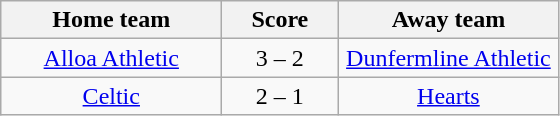<table class="wikitable" style="text-align: center">
<tr>
<th width=140>Home team</th>
<th width=70>Score</th>
<th width=140>Away team</th>
</tr>
<tr>
<td><a href='#'>Alloa Athletic</a></td>
<td>3 – 2</td>
<td><a href='#'>Dunfermline Athletic</a></td>
</tr>
<tr>
<td><a href='#'>Celtic</a></td>
<td>2 – 1</td>
<td><a href='#'>Hearts</a></td>
</tr>
</table>
